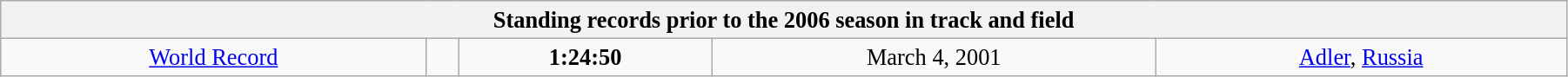<table class="wikitable" style=" text-align:center; font-size:110%;" width="95%">
<tr>
<th colspan="5">Standing records prior to the 2006 season in track and field</th>
</tr>
<tr>
<td><a href='#'>World Record</a></td>
<td></td>
<td><strong>1:24:50</strong></td>
<td>March 4, 2001</td>
<td> <a href='#'>Adler</a>, <a href='#'>Russia</a></td>
</tr>
</table>
